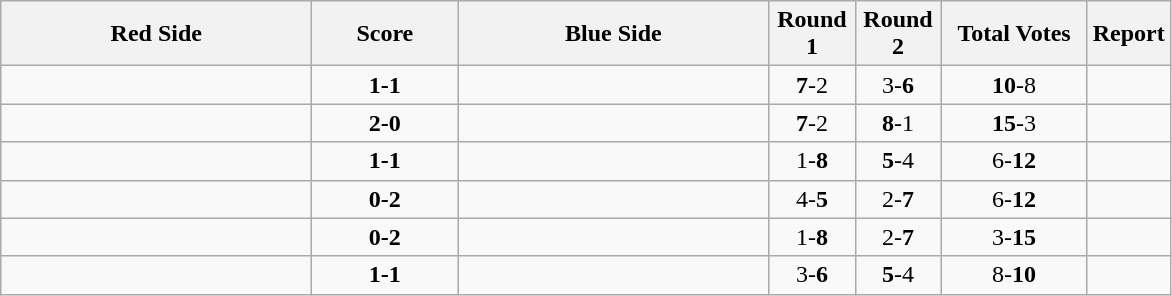<table class="wikitable" style="text-align: center;">
<tr>
<th align="right" width="200">Red Side</th>
<th width="90">Score</th>
<th align="right" width="200">Blue Side</th>
<th width="50">Round 1</th>
<th width="50">Round 2</th>
<th width="90">Total Votes</th>
<th>Report</th>
</tr>
<tr>
<td align=left></td>
<td><strong>1-1</strong></td>
<td align=left></td>
<td><strong>7</strong>-2</td>
<td>3-<strong>6</strong></td>
<td><strong>10</strong>-8</td>
<td></td>
</tr>
<tr>
<td align=left><strong></strong></td>
<td><strong>2-0</strong></td>
<td align=left></td>
<td><strong>7</strong>-2</td>
<td><strong>8</strong>-1</td>
<td><strong>15</strong>-3</td>
<td></td>
</tr>
<tr>
<td align=left></td>
<td><strong>1-1</strong></td>
<td align=left></td>
<td>1-<strong>8</strong></td>
<td><strong>5</strong>-4</td>
<td>6-<strong>12</strong></td>
<td></td>
</tr>
<tr>
<td align=left></td>
<td><strong>0-2</strong></td>
<td align=left><strong></strong></td>
<td>4-<strong>5</strong></td>
<td>2-<strong>7</strong></td>
<td>6-<strong>12</strong></td>
<td></td>
</tr>
<tr>
<td align=left></td>
<td><strong>0-2</strong></td>
<td align=left><strong></strong></td>
<td>1-<strong>8</strong></td>
<td>2-<strong>7</strong></td>
<td>3-<strong>15</strong></td>
<td></td>
</tr>
<tr>
<td align=left></td>
<td><strong>1-1</strong></td>
<td align=left></td>
<td>3-<strong>6</strong></td>
<td><strong>5</strong>-4</td>
<td>8-<strong>10</strong></td>
<td></td>
</tr>
</table>
